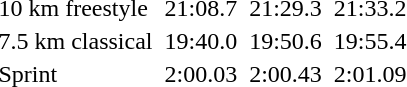<table>
<tr>
<td>10 km freestyle</td>
<td></td>
<td>21:08.7</td>
<td></td>
<td>21:29.3</td>
<td></td>
<td>21:33.2</td>
</tr>
<tr>
<td>7.5 km classical</td>
<td></td>
<td>19:40.0</td>
<td></td>
<td>19:50.6</td>
<td></td>
<td>19:55.4</td>
</tr>
<tr>
<td>Sprint</td>
<td></td>
<td>2:00.03</td>
<td></td>
<td>2:00.43</td>
<td></td>
<td>2:01.09</td>
</tr>
</table>
